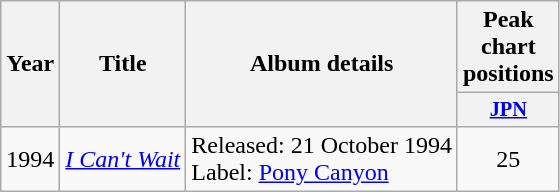<table class="wikitable">
<tr>
<th rowspan="2">Year</th>
<th rowspan="2">Title</th>
<th rowspan="2">Album details</th>
<th colspan="1">Peak chart positions</th>
</tr>
<tr>
<th style="width:2em;font-size:85%"><a href='#'>JPN</a></th>
</tr>
<tr>
<td>1994</td>
<td><em><a href='#'>I Can't Wait</a></em></td>
<td>Released: 21 October 1994<br>Label: <a href='#'>Pony Canyon</a></td>
<td style="text-align:center;">25</td>
</tr>
</table>
